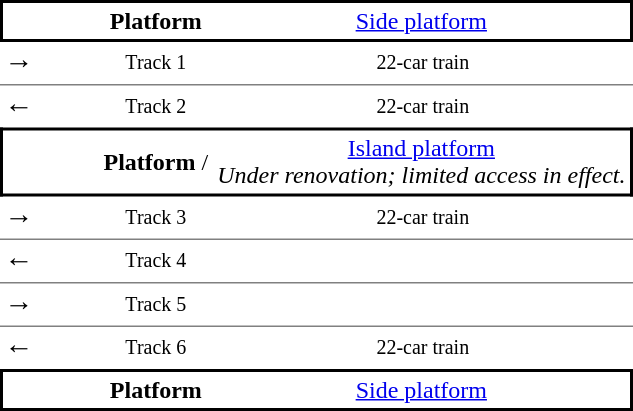<table cellspacing=0 cellpadding=3>
<tr>
<td style="border-left:solid 2px black; border-top:solid 2px black; border-bottom:solid 2px black;"></td>
<td style="border-top:solid 2px black; border-bottom:solid 2px black;" align="center"><strong>Platform</strong> </td>
<td style="border-top:solid 2px black; border-right:solid 2px black; border-bottom:solid 2px black;" align="center"><a href='#'>Side platform</a></td>
</tr>
<tr>
<td style="border-top:solid 0px gray;width:60px;"><strong><big>→</big></strong></td>
<td style="border-top:solid 0px gray;font-size:smaller;" align="center">Track 1</td>
<td style="border-top:solid 0px gray;font-size:smaller;" align="center">22-car train</td>
</tr>
<tr>
<td style="border-top:solid 1px gray;"><strong><big>←</big></strong></td>
<td style="border-top:solid 1px gray;font-size:smaller;" align="center">Track 2</td>
<td style="border-top:solid 1px gray;font-size:smaller;" align="center">22-car train</td>
</tr>
<tr>
<td style="border-left:solid 2px black; border-top:solid 2px black; border-bottom:solid 2px black;"></td>
<td style="border-top:solid 2px black; border-bottom:solid 2px black;" align="center"><strong>Platform</strong>  / </td>
<td style="border-top:solid 2px black; border-right:solid 2px black; border-bottom:solid 2px black;" align="center"><a href='#'>Island platform</a> <br><span><em>Under renovation; limited access in effect.</em></span></td>
</tr>
<tr>
<td style="border-top:solid 0px gray;"><strong><big>→</big></strong></td>
<td align="center" style="font-size:smaller;border-top:solid 0px gray;">Track 3</td>
<td align="center" style="font-size:smaller;border-top:solid 0px gray;">22-car train</td>
</tr>
<tr>
<td style="border-top:solid 1px gray;"><strong><big>←</big></strong></td>
<td align="center" style="font-size:smaller;border-top:solid 1px gray;">Track 4</td>
<td align="center" style="font-size:smaller;border-top:solid 1px gray;"></td>
</tr>
<tr>
<td style="border-top:solid 1px gray;"><strong><big>→</big></strong></td>
<td align="center" style="font-size:smaller;border-top:solid 1px gray;">Track 5</td>
<td align="center" style="font-size:smaller;border-top:solid 1px gray;"></td>
</tr>
<tr>
<td style="border-top:solid 1px gray;"><strong><big>←</big></strong></td>
<td align="center" style="font-size:smaller;border-top:solid 1px gray;">Track 6</td>
<td align="center" style="font-size:smaller;border-top:solid 1px gray;">22-car train</td>
</tr>
<tr>
<td style="border-left:solid 2px black; border-top:solid 2px black; border-bottom:solid 2px black;"></td>
<td style="border-top:solid 2px black; border-bottom:solid 2px black;" align="center"><strong>Platform</strong> </td>
<td style="border-top:solid 2px black; border-right:solid 2px black; border-bottom:solid 2px black;" align="center"><a href='#'>Side platform</a></td>
</tr>
</table>
